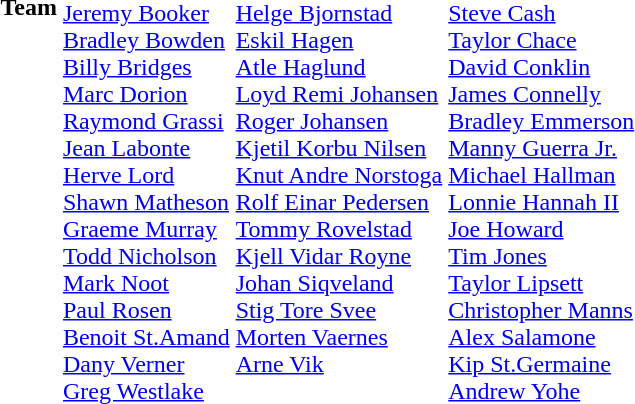<table>
<tr valign="top">
<th scope="row" rowspan=2>Team</th>
<td></td>
<td></td>
<td></td>
</tr>
<tr valign="top">
<td><a href='#'>Jeremy Booker</a><br> <a href='#'>Bradley Bowden</a><br> <a href='#'>Billy Bridges</a><br> <a href='#'>Marc Dorion</a><br> <a href='#'>Raymond Grassi</a><br> <a href='#'>Jean Labonte</a><br> <a href='#'>Herve Lord</a><br> <a href='#'>Shawn Matheson</a><br> <a href='#'>Graeme Murray</a><br> <a href='#'>Todd Nicholson</a><br> <a href='#'>Mark Noot</a><br> <a href='#'>Paul Rosen</a><br> <a href='#'>Benoit St.Amand</a><br> <a href='#'>Dany Verner</a><br> <a href='#'>Greg Westlake</a></td>
<td><a href='#'>Helge Bjornstad</a><br> <a href='#'>Eskil Hagen</a><br> <a href='#'>Atle Haglund</a><br> <a href='#'>Loyd Remi Johansen</a><br> <a href='#'>Roger Johansen</a><br> <a href='#'>Kjetil Korbu Nilsen</a><br> <a href='#'>Knut Andre Norstoga</a><br> <a href='#'>Rolf Einar Pedersen</a><br> <a href='#'>Tommy Rovelstad</a><br> <a href='#'>Kjell Vidar Royne</a><br> <a href='#'>Johan Siqveland</a><br> <a href='#'>Stig Tore Svee</a><br> <a href='#'>Morten Vaernes</a><br> <a href='#'>Arne Vik</a></td>
<td><a href='#'>Steve Cash</a><br> <a href='#'>Taylor Chace</a><br> <a href='#'>David Conklin</a><br> <a href='#'>James Connelly</a><br> <a href='#'>Bradley Emmerson</a><br> <a href='#'>Manny Guerra Jr.</a><br> <a href='#'>Michael Hallman</a><br> <a href='#'>Lonnie Hannah II</a><br> <a href='#'>Joe Howard</a><br> <a href='#'>Tim Jones</a><br> <a href='#'>Taylor Lipsett</a><br> <a href='#'>Christopher Manns</a><br> <a href='#'>Alex Salamone</a><br> <a href='#'>Kip St.Germaine</a><br> <a href='#'>Andrew Yohe</a></td>
</tr>
</table>
